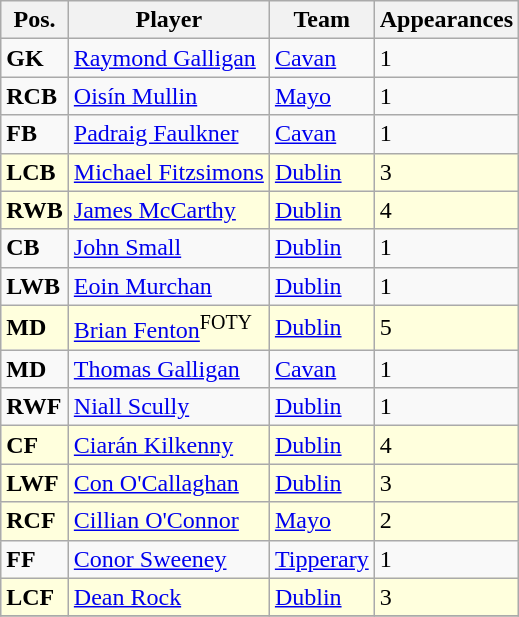<table class="wikitable">
<tr>
<th>Pos.</th>
<th>Player</th>
<th>Team</th>
<th>Appearances</th>
</tr>
<tr>
<td><strong>GK</strong></td>
<td> <a href='#'>Raymond Galligan</a></td>
<td><a href='#'>Cavan</a></td>
<td>1</td>
</tr>
<tr>
<td><strong>RCB</strong></td>
<td> <a href='#'>Oisín Mullin</a></td>
<td><a href='#'>Mayo</a></td>
<td>1</td>
</tr>
<tr>
<td><strong>FB</strong></td>
<td> <a href='#'>Padraig Faulkner</a></td>
<td><a href='#'>Cavan</a></td>
<td>1</td>
</tr>
<tr bgcolor="#FFFFDD">
<td><strong>LCB</strong></td>
<td> <a href='#'>Michael Fitzsimons</a></td>
<td><a href='#'>Dublin</a></td>
<td>3</td>
</tr>
<tr bgcolor="#FFFFDD">
<td><strong>RWB</strong></td>
<td> <a href='#'>James McCarthy</a></td>
<td><a href='#'>Dublin</a></td>
<td>4</td>
</tr>
<tr>
<td><strong>CB</strong></td>
<td> <a href='#'>John Small</a></td>
<td><a href='#'>Dublin</a></td>
<td>1</td>
</tr>
<tr>
<td><strong>LWB</strong></td>
<td> <a href='#'>Eoin Murchan</a></td>
<td><a href='#'>Dublin</a></td>
<td>1</td>
</tr>
<tr bgcolor="#FFFFDD">
<td><strong>MD</strong></td>
<td> <a href='#'>Brian Fenton</a><sup>FOTY</sup></td>
<td><a href='#'>Dublin</a></td>
<td>5</td>
</tr>
<tr>
<td><strong>MD</strong></td>
<td> <a href='#'>Thomas Galligan</a></td>
<td><a href='#'>Cavan</a></td>
<td>1</td>
</tr>
<tr>
<td><strong>RWF</strong></td>
<td> <a href='#'>Niall Scully</a></td>
<td><a href='#'>Dublin</a></td>
<td>1</td>
</tr>
<tr bgcolor="#FFFFDD">
<td><strong>CF</strong></td>
<td> <a href='#'>Ciarán Kilkenny</a></td>
<td><a href='#'>Dublin</a></td>
<td>4</td>
</tr>
<tr bgcolor="#FFFFDD">
<td><strong>LWF</strong></td>
<td> <a href='#'>Con O'Callaghan</a></td>
<td><a href='#'>Dublin</a></td>
<td>3</td>
</tr>
<tr bgcolor="#FFFFDD">
<td><strong>RCF</strong></td>
<td> <a href='#'>Cillian O'Connor</a></td>
<td><a href='#'>Mayo</a></td>
<td>2</td>
</tr>
<tr>
<td><strong>FF</strong></td>
<td> <a href='#'>Conor Sweeney</a></td>
<td><a href='#'>Tipperary</a></td>
<td>1</td>
</tr>
<tr bgcolor="#FFFFDD">
<td><strong>LCF</strong></td>
<td> <a href='#'>Dean Rock</a></td>
<td><a href='#'>Dublin</a></td>
<td>3</td>
</tr>
<tr>
</tr>
</table>
